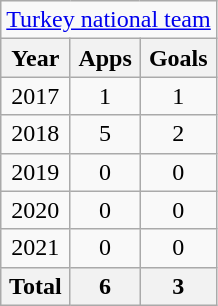<table class="wikitable" style="text-align:center">
<tr>
<td colspan="3"><a href='#'>Turkey national team</a></td>
</tr>
<tr>
<th>Year</th>
<th>Apps</th>
<th>Goals</th>
</tr>
<tr>
<td>2017</td>
<td>1</td>
<td>1</td>
</tr>
<tr>
<td>2018</td>
<td>5</td>
<td>2</td>
</tr>
<tr>
<td>2019</td>
<td>0</td>
<td>0</td>
</tr>
<tr>
<td>2020</td>
<td>0</td>
<td>0</td>
</tr>
<tr>
<td>2021</td>
<td>0</td>
<td>0</td>
</tr>
<tr>
<th>Total</th>
<th>6</th>
<th>3</th>
</tr>
</table>
